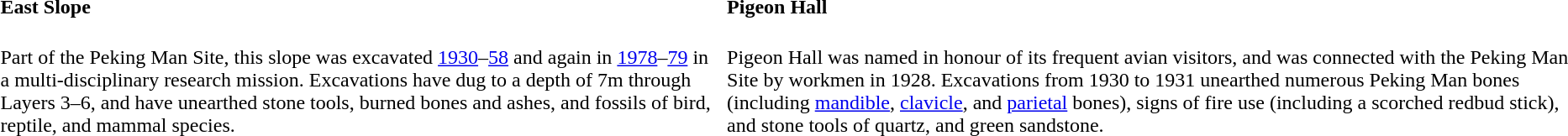<table>
<tr>
<td valign="top"><br><h4>East Slope</h4>Part of the Peking Man Site, this slope was excavated <a href='#'>1930</a>–<a href='#'>58</a> and again in <a href='#'>1978</a>–<a href='#'>79</a> in a multi-disciplinary research mission. Excavations have dug to a depth of 7m through Layers 3–6, and have unearthed stone tools, burned bones and ashes, and fossils of bird, reptile, and mammal species.</td>
<td valign="top"><br><h4>Pigeon Hall</h4>Pigeon Hall was named in honour of its frequent avian visitors, and was connected with the Peking Man Site by workmen in 1928. Excavations from 1930 to 1931 unearthed numerous Peking Man bones (including <a href='#'>mandible</a>, <a href='#'>clavicle</a>, and <a href='#'>parietal</a> bones), signs of fire use (including a scorched redbud stick), and stone tools of quartz, and green sandstone.</td>
</tr>
</table>
